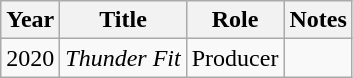<table class="wikitable">
<tr>
<th>Year</th>
<th>Title</th>
<th>Role</th>
<th>Notes</th>
</tr>
<tr>
<td>2020</td>
<td><em>Thunder Fit</em></td>
<td>Producer</td>
<td></td>
</tr>
</table>
